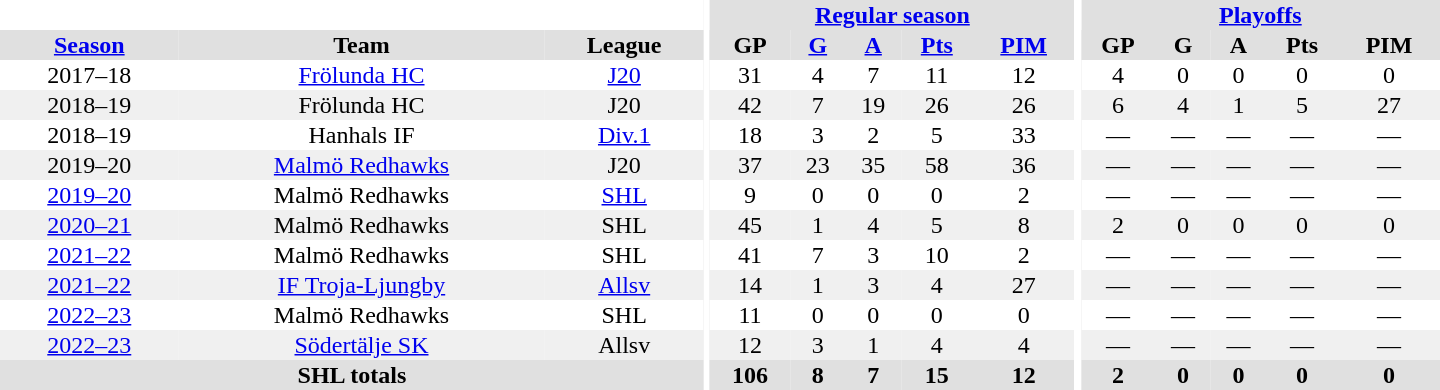<table border="0" cellpadding="1" cellspacing="0" style="text-align:center; width:60em">
<tr bgcolor="#e0e0e0">
<th colspan="3" bgcolor="#ffffff"></th>
<th rowspan="99" bgcolor="#ffffff"></th>
<th colspan="5"><a href='#'>Regular season</a></th>
<th rowspan="99" bgcolor="#ffffff"></th>
<th colspan="5"><a href='#'>Playoffs</a></th>
</tr>
<tr bgcolor="#e0e0e0">
<th><a href='#'>Season</a></th>
<th>Team</th>
<th>League</th>
<th>GP</th>
<th><a href='#'>G</a></th>
<th><a href='#'>A</a></th>
<th><a href='#'>Pts</a></th>
<th><a href='#'>PIM</a></th>
<th>GP</th>
<th>G</th>
<th>A</th>
<th>Pts</th>
<th>PIM</th>
</tr>
<tr>
<td>2017–18</td>
<td><a href='#'>Frölunda HC</a></td>
<td><a href='#'>J20</a></td>
<td>31</td>
<td>4</td>
<td>7</td>
<td>11</td>
<td>12</td>
<td>4</td>
<td>0</td>
<td>0</td>
<td>0</td>
<td>0</td>
</tr>
<tr bgcolor="#f0f0f0">
<td>2018–19</td>
<td>Frölunda HC</td>
<td>J20</td>
<td>42</td>
<td>7</td>
<td>19</td>
<td>26</td>
<td>26</td>
<td>6</td>
<td>4</td>
<td>1</td>
<td>5</td>
<td>27</td>
</tr>
<tr>
<td>2018–19</td>
<td>Hanhals IF</td>
<td><a href='#'>Div.1</a></td>
<td>18</td>
<td>3</td>
<td>2</td>
<td>5</td>
<td>33</td>
<td>—</td>
<td>—</td>
<td>—</td>
<td>—</td>
<td>—</td>
</tr>
<tr bgcolor="#f0f0f0">
<td>2019–20</td>
<td><a href='#'>Malmö Redhawks</a></td>
<td>J20</td>
<td>37</td>
<td>23</td>
<td>35</td>
<td>58</td>
<td>36</td>
<td>—</td>
<td>—</td>
<td>—</td>
<td>—</td>
<td>—</td>
</tr>
<tr>
<td><a href='#'>2019–20</a></td>
<td>Malmö Redhawks</td>
<td><a href='#'>SHL</a></td>
<td>9</td>
<td>0</td>
<td>0</td>
<td>0</td>
<td>2</td>
<td>—</td>
<td>—</td>
<td>—</td>
<td>—</td>
<td>—</td>
</tr>
<tr bgcolor="#f0f0f0">
<td><a href='#'>2020–21</a></td>
<td>Malmö Redhawks</td>
<td>SHL</td>
<td>45</td>
<td>1</td>
<td>4</td>
<td>5</td>
<td>8</td>
<td>2</td>
<td>0</td>
<td>0</td>
<td>0</td>
<td>0</td>
</tr>
<tr>
<td><a href='#'>2021–22</a></td>
<td>Malmö Redhawks</td>
<td>SHL</td>
<td>41</td>
<td>7</td>
<td>3</td>
<td>10</td>
<td>2</td>
<td>—</td>
<td>—</td>
<td>—</td>
<td>—</td>
<td>—</td>
</tr>
<tr bgcolor="#f0f0f0">
<td><a href='#'>2021–22</a></td>
<td><a href='#'>IF Troja-Ljungby</a></td>
<td><a href='#'>Allsv</a></td>
<td>14</td>
<td>1</td>
<td>3</td>
<td>4</td>
<td>27</td>
<td>—</td>
<td>—</td>
<td>—</td>
<td>—</td>
<td>—</td>
</tr>
<tr>
<td><a href='#'>2022–23</a></td>
<td>Malmö Redhawks</td>
<td>SHL</td>
<td>11</td>
<td>0</td>
<td>0</td>
<td>0</td>
<td>0</td>
<td>—</td>
<td>—</td>
<td>—</td>
<td>—</td>
<td>—</td>
</tr>
<tr bgcolor="#f0f0f0">
<td><a href='#'>2022–23</a></td>
<td><a href='#'>Södertälje SK</a></td>
<td>Allsv</td>
<td>12</td>
<td>3</td>
<td>1</td>
<td>4</td>
<td>4</td>
<td>—</td>
<td>—</td>
<td>—</td>
<td>—</td>
<td>—</td>
</tr>
<tr style="background:#e0e0e0;">
<th colspan="3">SHL totals</th>
<th>106</th>
<th>8</th>
<th>7</th>
<th>15</th>
<th>12</th>
<th>2</th>
<th>0</th>
<th>0</th>
<th>0</th>
<th>0</th>
</tr>
</table>
